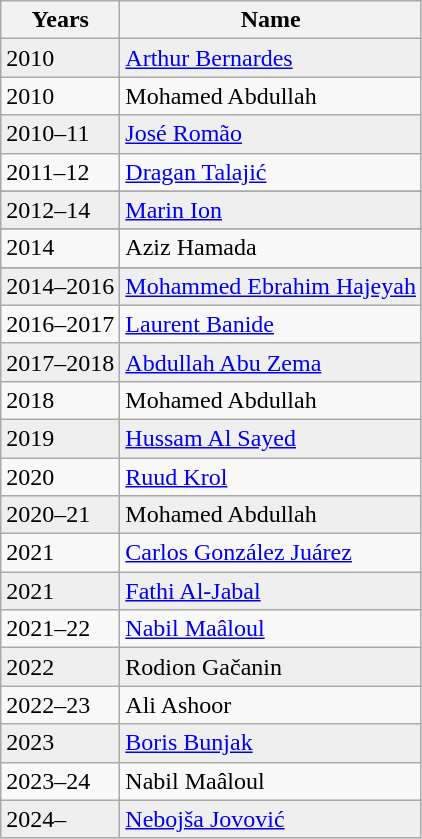<table class="wikitable">
<tr>
<th>Years</th>
<th>Name</th>
</tr>
<tr bgcolor="#EFEFEF">
<td>2010</td>
<td> <a href='#'>Arthur Bernardes</a></td>
</tr>
<tr>
<td>2010</td>
<td> Mohamed Abdullah</td>
</tr>
<tr bgcolor="#EFEFEF">
<td>2010–11</td>
<td> <a href='#'>José Romão</a></td>
</tr>
<tr>
<td>2011–12</td>
<td> <a href='#'>Dragan Talajić</a></td>
</tr>
<tr>
</tr>
<tr bgcolor="#EFEFEF">
<td>2012–14</td>
<td> <a href='#'>Marin Ion</a></td>
</tr>
<tr>
</tr>
<tr>
<td>2014</td>
<td> Aziz Hamada</td>
</tr>
<tr>
</tr>
<tr bgcolor="#EFEFEF">
<td>2014–2016</td>
<td> <a href='#'>Mohammed Ebrahim Hajeyah</a></td>
</tr>
<tr>
<td>2016–2017</td>
<td> <a href='#'>Laurent Banide</a></td>
</tr>
<tr bgcolor="#EFEFEF">
<td>2017–2018</td>
<td> <a href='#'>Abdullah Abu Zema</a></td>
</tr>
<tr>
<td>2018</td>
<td> Mohamed Abdullah</td>
</tr>
<tr bgcolor="#EFEFEF">
<td>2019</td>
<td> <a href='#'>Hussam Al Sayed</a></td>
</tr>
<tr>
<td>2020</td>
<td> <a href='#'>Ruud Krol</a></td>
</tr>
<tr bgcolor="#EFEFEF">
<td>2020–21</td>
<td> Mohamed Abdullah</td>
</tr>
<tr>
<td>2021</td>
<td> <a href='#'>Carlos González Juárez</a></td>
</tr>
<tr bgcolor="#EFEFEF">
<td>2021</td>
<td> <a href='#'>Fathi Al-Jabal</a></td>
</tr>
<tr>
<td>2021–22</td>
<td> <a href='#'>Nabil Maâloul</a></td>
</tr>
<tr bgcolor="#EFEFEF">
<td>2022</td>
<td> Rodion Gačanin</td>
</tr>
<tr>
<td>2022–23</td>
<td> Ali Ashoor</td>
</tr>
<tr bgcolor="#EFEFEF">
<td>2023</td>
<td> <a href='#'>Boris Bunjak</a></td>
</tr>
<tr>
<td>2023–24</td>
<td> Nabil Maâloul</td>
</tr>
<tr bgcolor="#EFEFEF">
<td>2024–</td>
<td> <a href='#'>Nebojša Jovović</a></td>
</tr>
</table>
